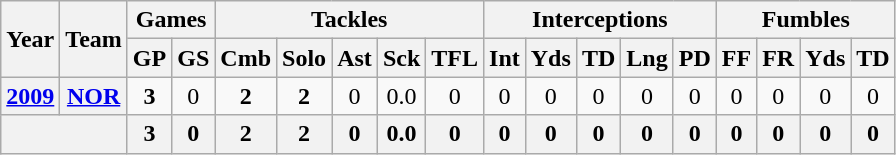<table class="wikitable" style="text-align:center">
<tr>
<th rowspan="2">Year</th>
<th rowspan="2">Team</th>
<th colspan="2">Games</th>
<th colspan="5">Tackles</th>
<th colspan="5">Interceptions</th>
<th colspan="4">Fumbles</th>
</tr>
<tr>
<th>GP</th>
<th>GS</th>
<th>Cmb</th>
<th>Solo</th>
<th>Ast</th>
<th>Sck</th>
<th>TFL</th>
<th>Int</th>
<th>Yds</th>
<th>TD</th>
<th>Lng</th>
<th>PD</th>
<th>FF</th>
<th>FR</th>
<th>Yds</th>
<th>TD</th>
</tr>
<tr>
<th><a href='#'>2009</a></th>
<th><a href='#'>NOR</a></th>
<td><strong>3</strong></td>
<td>0</td>
<td><strong>2</strong></td>
<td><strong>2</strong></td>
<td>0</td>
<td>0.0</td>
<td>0</td>
<td>0</td>
<td>0</td>
<td>0</td>
<td>0</td>
<td>0</td>
<td>0</td>
<td>0</td>
<td>0</td>
<td>0</td>
</tr>
<tr>
<th colspan="2"></th>
<th>3</th>
<th>0</th>
<th>2</th>
<th>2</th>
<th>0</th>
<th>0.0</th>
<th>0</th>
<th>0</th>
<th>0</th>
<th>0</th>
<th>0</th>
<th>0</th>
<th>0</th>
<th>0</th>
<th>0</th>
<th>0</th>
</tr>
</table>
